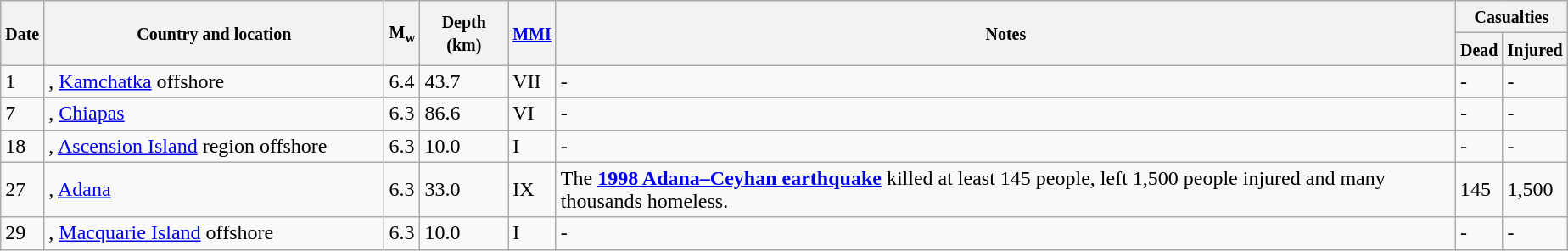<table class="wikitable sortable" style="border:1px black; margin-left:1em;">
<tr>
<th rowspan="2"><small>Date</small></th>
<th rowspan="2" style="width: 260px"><small>Country and location</small></th>
<th rowspan="2"><small>M<sub>w</sub></small></th>
<th rowspan="2"><small>Depth (km)</small></th>
<th rowspan="2"><small><a href='#'>MMI</a></small></th>
<th rowspan="2" class="unsortable"><small>Notes</small></th>
<th colspan="2"><small>Casualties</small></th>
</tr>
<tr>
<th><small>Dead</small></th>
<th><small>Injured</small></th>
</tr>
<tr>
<td>1</td>
<td>, <a href='#'>Kamchatka</a> offshore</td>
<td>6.4</td>
<td>43.7</td>
<td>VII</td>
<td>-</td>
<td>-</td>
<td>-</td>
</tr>
<tr>
<td>7</td>
<td>, <a href='#'>Chiapas</a></td>
<td>6.3</td>
<td>86.6</td>
<td>VI</td>
<td>-</td>
<td>-</td>
<td>-</td>
</tr>
<tr>
<td>18</td>
<td>, <a href='#'>Ascension Island</a> region offshore</td>
<td>6.3</td>
<td>10.0</td>
<td>I</td>
<td>-</td>
<td>-</td>
<td>-</td>
</tr>
<tr>
<td>27</td>
<td>, <a href='#'>Adana</a></td>
<td>6.3</td>
<td>33.0</td>
<td>IX</td>
<td>The <strong><a href='#'>1998 Adana–Ceyhan earthquake</a></strong>  killed at least 145 people, left 1,500 people injured and many thousands homeless.</td>
<td>145</td>
<td>1,500</td>
</tr>
<tr>
<td>29</td>
<td>, <a href='#'>Macquarie Island</a> offshore</td>
<td>6.3</td>
<td>10.0</td>
<td>I</td>
<td>-</td>
<td>-</td>
<td>-</td>
</tr>
<tr>
</tr>
</table>
